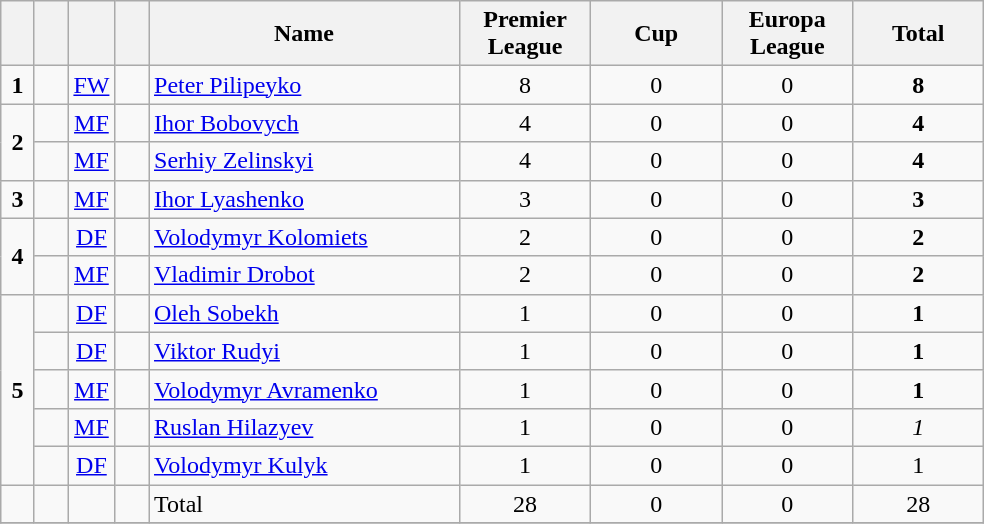<table class="wikitable" style="text-align:center">
<tr>
<th width=15></th>
<th width=15></th>
<th width=15></th>
<th width=15></th>
<th width=200>Name</th>
<th width=80><strong>Premier League</strong></th>
<th width=80><strong>Cup</strong></th>
<th width=80><strong>Europa League</strong></th>
<th width=80>Total</th>
</tr>
<tr>
<td><strong>1</strong></td>
<td></td>
<td><a href='#'>FW</a></td>
<td></td>
<td align=left><a href='#'>Peter Pilipeyko</a></td>
<td>8</td>
<td>0</td>
<td>0</td>
<td><strong>8</strong></td>
</tr>
<tr>
<td rowspan=2><strong>2</strong></td>
<td></td>
<td><a href='#'>MF</a></td>
<td></td>
<td align=left><a href='#'>Ihor Bobovych</a></td>
<td>4</td>
<td>0</td>
<td>0</td>
<td><strong>4</strong></td>
</tr>
<tr>
<td></td>
<td><a href='#'>MF</a></td>
<td></td>
<td align=left><a href='#'>Serhiy Zelinskyi</a></td>
<td>4</td>
<td>0</td>
<td>0</td>
<td><strong>4</strong></td>
</tr>
<tr>
<td><strong>3</strong></td>
<td></td>
<td><a href='#'>MF</a></td>
<td></td>
<td align=left><a href='#'>Ihor Lyashenko</a></td>
<td>3</td>
<td>0</td>
<td>0</td>
<td><strong>3</strong></td>
</tr>
<tr>
<td rowspan=2><strong>4</strong></td>
<td></td>
<td><a href='#'>DF</a></td>
<td></td>
<td align=left><a href='#'>Volodymyr Kolomiets</a></td>
<td>2</td>
<td>0</td>
<td>0</td>
<td><strong>2</strong></td>
</tr>
<tr>
<td></td>
<td><a href='#'>MF</a></td>
<td></td>
<td align=left><a href='#'>Vladimir Drobot</a></td>
<td>2</td>
<td>0</td>
<td>0</td>
<td><strong>2</strong></td>
</tr>
<tr>
<td rowspan=5><strong>5</strong></td>
<td></td>
<td><a href='#'>DF</a></td>
<td></td>
<td align=left><a href='#'>Oleh Sobekh</a></td>
<td>1</td>
<td>0</td>
<td>0</td>
<td><strong>1</strong></td>
</tr>
<tr>
<td></td>
<td><a href='#'>DF</a></td>
<td></td>
<td align=left><a href='#'>Viktor Rudyi</a></td>
<td>1</td>
<td>0</td>
<td>0</td>
<td><strong>1</strong></td>
</tr>
<tr>
<td></td>
<td><a href='#'>MF</a></td>
<td></td>
<td align=left><a href='#'>Volodymyr Avramenko</a></td>
<td>1</td>
<td>0</td>
<td>0</td>
<td><strong>1</strong></td>
</tr>
<tr>
<td></td>
<td><a href='#'>MF</a></td>
<td></td>
<td align=left><a href='#'>Ruslan Hilazyev</a></td>
<td>1</td>
<td>0</td>
<td>0</td>
<td><em>1<strong></td>
</tr>
<tr>
<td></td>
<td><a href='#'>DF</a></td>
<td></td>
<td align=left><a href='#'>Volodymyr Kulyk</a></td>
<td>1</td>
<td>0</td>
<td>0</td>
<td></strong>1<strong></td>
</tr>
<tr>
<td></td>
<td></td>
<td></td>
<td></td>
<td align=left>Total</td>
<td></strong>28<strong></td>
<td></strong>0<strong></td>
<td></strong>0<strong></td>
<td></strong>28<strong></td>
</tr>
<tr>
</tr>
</table>
